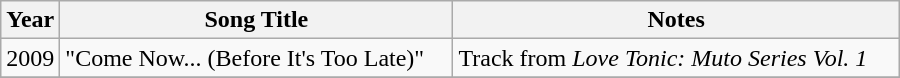<table class="wikitable" style="width:600px">
<tr>
<th width=10>Year</th>
<th>Song Title</th>
<th>Notes</th>
</tr>
<tr>
<td>2009</td>
<td>"Come Now... (Before It's Too Late)" </td>
<td>Track from <em>Love Tonic: Muto Series Vol. 1</em> </td>
</tr>
<tr>
</tr>
</table>
